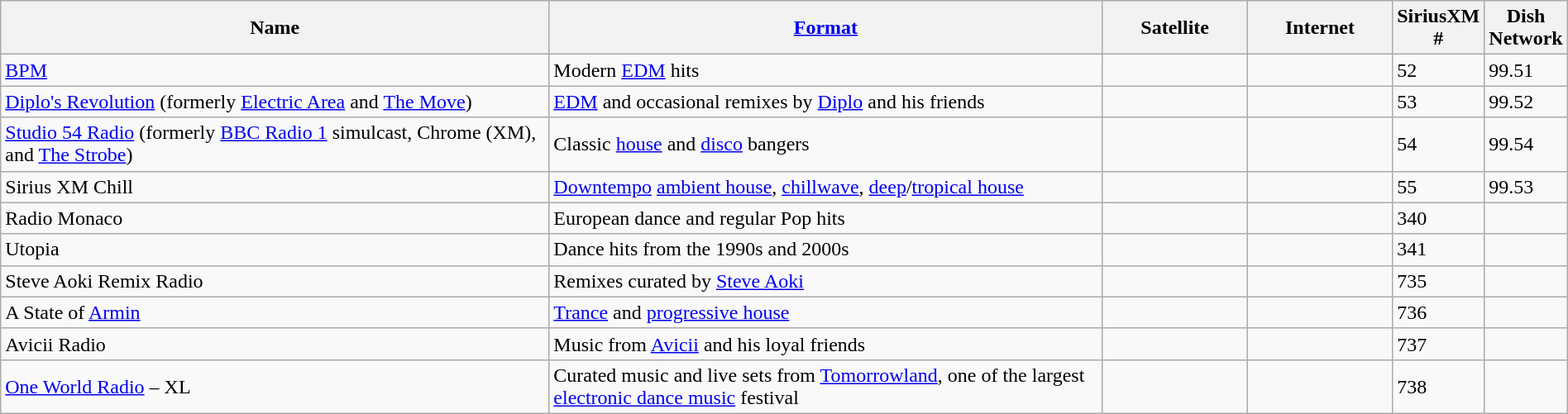<table class="wikitable sortable" style="width:100%;">
<tr>
<th width="40%">Name</th>
<th width="40%"><a href='#'>Format</a></th>
<th width="10%">Satellite</th>
<th width="10%">Internet</th>
<th width="10%">SiriusXM #</th>
<th width="50%">Dish Network</th>
</tr>
<tr>
<td><a href='#'>BPM</a></td>
<td>Modern <a href='#'>EDM</a> hits</td>
<td></td>
<td></td>
<td>52</td>
<td>99.51</td>
</tr>
<tr>
<td><a href='#'>Diplo's Revolution</a> (formerly <a href='#'>Electric Area</a> and <a href='#'>The Move</a>)</td>
<td><a href='#'>EDM</a> and occasional remixes by <a href='#'>Diplo</a> and his friends</td>
<td></td>
<td></td>
<td>53</td>
<td>99.52</td>
</tr>
<tr>
<td><a href='#'>Studio 54 Radio</a> (formerly <a href='#'>BBC Radio 1</a> simulcast, Chrome (XM), and <a href='#'>The Strobe</a>)</td>
<td>Classic <a href='#'>house</a> and <a href='#'>disco</a> bangers</td>
<td></td>
<td></td>
<td>54</td>
<td>99.54</td>
</tr>
<tr>
<td>Sirius XM Chill</td>
<td><a href='#'>Downtempo</a> <a href='#'>ambient house</a>, <a href='#'>chillwave</a>, <a href='#'>deep</a>/<a href='#'>tropical house</a></td>
<td></td>
<td></td>
<td>55</td>
<td>99.53</td>
</tr>
<tr>
<td>Radio Monaco</td>
<td>European dance and regular Pop hits</td>
<td></td>
<td></td>
<td>340</td>
<td></td>
</tr>
<tr>
<td>Utopia</td>
<td>Dance hits from the 1990s and 2000s</td>
<td></td>
<td></td>
<td>341</td>
<td></td>
</tr>
<tr>
<td>Steve Aoki Remix Radio</td>
<td>Remixes curated by <a href='#'>Steve Aoki</a></td>
<td></td>
<td></td>
<td>735</td>
<td></td>
</tr>
<tr>
<td>A State of <a href='#'>Armin</a></td>
<td><a href='#'>Trance</a> and <a href='#'>progressive house</a></td>
<td></td>
<td></td>
<td>736</td>
<td></td>
</tr>
<tr>
<td>Avicii Radio</td>
<td>Music from <a href='#'>Avicii</a> and his loyal friends</td>
<td></td>
<td></td>
<td>737</td>
<td></td>
</tr>
<tr>
<td><a href='#'>One World Radio</a> – XL</td>
<td>Curated music and live sets from <a href='#'>Tomorrowland</a>, one of the largest <a href='#'>electronic dance music</a> festival</td>
<td></td>
<td></td>
<td>738</td>
<td></td>
</tr>
</table>
